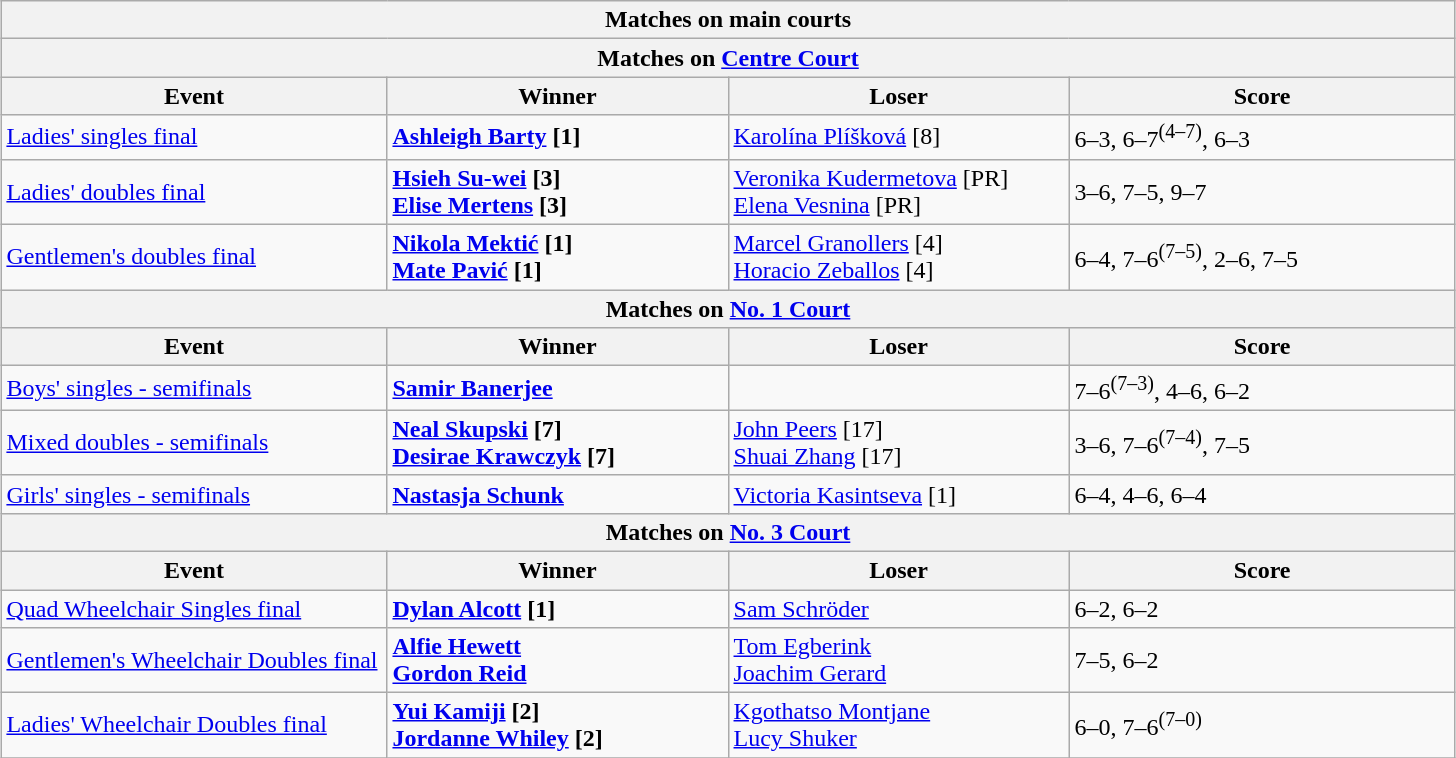<table class="wikitable collapsible uncollapsed" style="margin:auto;">
<tr>
<th colspan="4" style="white-space:nowrap;">Matches on main courts</th>
</tr>
<tr>
<th colspan="4">Matches on <a href='#'>Centre Court</a></th>
</tr>
<tr>
<th width="250">Event</th>
<th width="220">Winner</th>
<th width="220">Loser</th>
<th width="250">Score</th>
</tr>
<tr>
<td><a href='#'>Ladies' singles final</a></td>
<td><strong> <a href='#'>Ashleigh Barty</a> [1]</strong></td>
<td> <a href='#'>Karolína Plíšková</a> [8]</td>
<td>6–3, 6–7<sup>(4–7)</sup>, 6–3</td>
</tr>
<tr>
<td><a href='#'>Ladies' doubles final</a></td>
<td><strong> <a href='#'>Hsieh Su-wei</a> [3]<br>  <a href='#'>Elise Mertens</a> [3]</strong></td>
<td> <a href='#'>Veronika Kudermetova</a> [PR]<br>  <a href='#'>Elena Vesnina</a> [PR]</td>
<td>3–6, 7–5, 9–7</td>
</tr>
<tr>
<td><a href='#'>Gentlemen's doubles final</a></td>
<td><strong> <a href='#'>Nikola Mektić</a> [1]<br>  <a href='#'>Mate Pavić</a> [1]</strong></td>
<td> <a href='#'>Marcel Granollers</a> [4]<br>  <a href='#'>Horacio Zeballos</a> [4]</td>
<td>6–4, 7–6<sup>(7–5)</sup>, 2–6, 7–5</td>
</tr>
<tr>
<th colspan="4">Matches on <a href='#'>No. 1 Court</a></th>
</tr>
<tr>
<th>Event</th>
<th>Winner</th>
<th>Loser</th>
<th>Score</th>
</tr>
<tr>
<td><a href='#'>Boys' singles - semifinals</a></td>
<td><strong> <a href='#'>Samir Banerjee</a></strong></td>
<td></td>
<td>7–6<sup>(7–3)</sup>, 4–6, 6–2</td>
</tr>
<tr>
<td><a href='#'>Mixed doubles - semifinals</a></td>
<td><strong> <a href='#'>Neal Skupski</a> [7]<br>  <a href='#'>Desirae Krawczyk</a> [7]</strong></td>
<td> <a href='#'>John Peers</a> [17]<br>  <a href='#'>Shuai Zhang</a> [17]</td>
<td>3–6, 7–6<sup>(7–4)</sup>, 7–5</td>
</tr>
<tr>
<td><a href='#'>Girls' singles - semifinals</a></td>
<td><strong> <a href='#'>Nastasja Schunk</a></strong></td>
<td> <a href='#'>Victoria Kasintseva</a> [1]</td>
<td>6–4, 4–6, 6–4</td>
</tr>
<tr>
<th colspan="4">Matches on <a href='#'>No. 3 Court</a></th>
</tr>
<tr>
<th width="220">Event</th>
<th width="220">Winner</th>
<th width="220">Loser</th>
<th width="250">Score</th>
</tr>
<tr>
<td><a href='#'>Quad Wheelchair Singles final</a></td>
<td><strong> <a href='#'>Dylan Alcott</a> [1]</strong></td>
<td> <a href='#'>Sam Schröder</a></td>
<td>6–2, 6–2</td>
</tr>
<tr>
<td><a href='#'>Gentlemen's Wheelchair Doubles final</a></td>
<td><strong> <a href='#'>Alfie Hewett</a><br>  <a href='#'>Gordon Reid</a></strong></td>
<td> <a href='#'>Tom Egberink</a><br>  <a href='#'>Joachim Gerard</a></td>
<td>7–5, 6–2</td>
</tr>
<tr>
<td><a href='#'>Ladies' Wheelchair Doubles final</a></td>
<td><strong> <a href='#'>Yui Kamiji</a> [2]<br>  <a href='#'>Jordanne Whiley</a> [2]</strong></td>
<td> <a href='#'>Kgothatso Montjane</a><br>  <a href='#'>Lucy Shuker</a></td>
<td>6–0, 7–6<sup>(7–0)</sup></td>
</tr>
<tr>
</tr>
</table>
